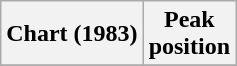<table class="wikitable sortable plainrowheaders" style="text-align:center">
<tr>
<th scope="col">Chart (1983)</th>
<th scope="col">Peak<br>position</th>
</tr>
<tr>
</tr>
</table>
